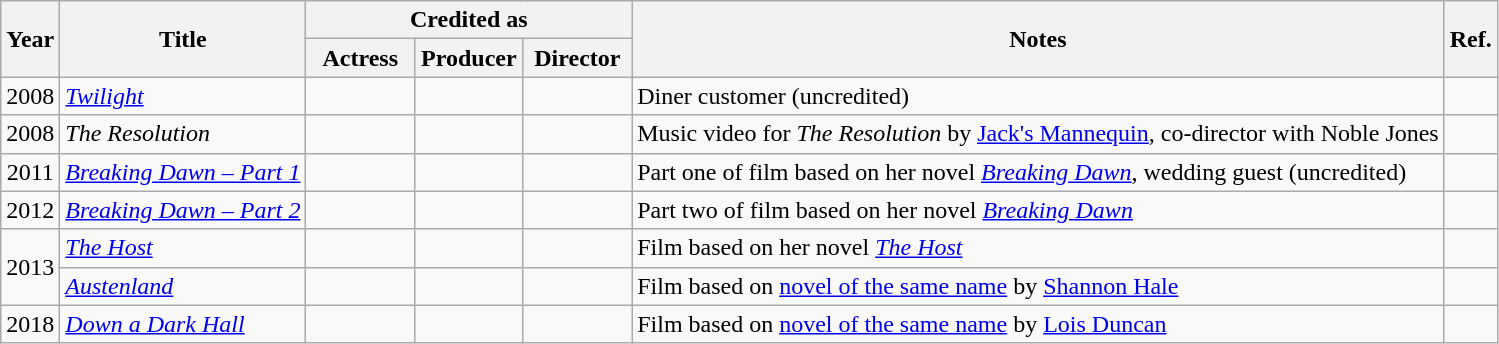<table class="wikitable sortable" style="text-align:center; margin-right:auto; margin-right:auto">
<tr>
<th rowspan="2">Year</th>
<th rowspan="2">Title</th>
<th colspan="3">Credited as</th>
<th rowspan="2">Notes</th>
<th rowspan="2">Ref.</th>
</tr>
<tr>
<th width=65>Actress</th>
<th width=65>Producer</th>
<th width=65>Director</th>
</tr>
<tr>
<td>2008</td>
<td align="left"><em><a href='#'>Twilight</a></em></td>
<td></td>
<td></td>
<td></td>
<td align="left">Diner customer (uncredited)</td>
<td></td>
</tr>
<tr>
<td>2008</td>
<td align="left"><em>The Resolution</em></td>
<td></td>
<td></td>
<td></td>
<td align="left">Music video for <em>The Resolution</em> by <a href='#'>Jack's Mannequin</a>, co-director with Noble Jones</td>
<td></td>
</tr>
<tr>
<td>2011</td>
<td align="left"><em><a href='#'>Breaking Dawn – Part 1</a></em></td>
<td></td>
<td></td>
<td></td>
<td align="left">Part one of film based on her novel <em><a href='#'>Breaking Dawn</a></em>, wedding guest (uncredited)</td>
<td></td>
</tr>
<tr>
<td>2012</td>
<td align="left"><em><a href='#'>Breaking Dawn – Part 2</a></em></td>
<td></td>
<td></td>
<td></td>
<td align="left">Part two of film based on her novel <em><a href='#'>Breaking Dawn</a></em></td>
<td></td>
</tr>
<tr>
<td rowspan="2">2013</td>
<td align="left"><em><a href='#'>The Host</a></em></td>
<td></td>
<td></td>
<td></td>
<td align="left">Film based on her novel <em><a href='#'>The Host</a></em></td>
<td></td>
</tr>
<tr>
<td align="left"><em><a href='#'>Austenland</a></em></td>
<td></td>
<td></td>
<td></td>
<td align="left">Film based on <a href='#'>novel of the same name</a> by <a href='#'>Shannon Hale</a></td>
<td></td>
</tr>
<tr>
<td>2018</td>
<td align="left"><em><a href='#'>Down a Dark Hall</a></em></td>
<td></td>
<td></td>
<td></td>
<td align="left">Film based on <a href='#'>novel of the same name</a> by <a href='#'>Lois Duncan</a></td>
<td></td>
</tr>
</table>
